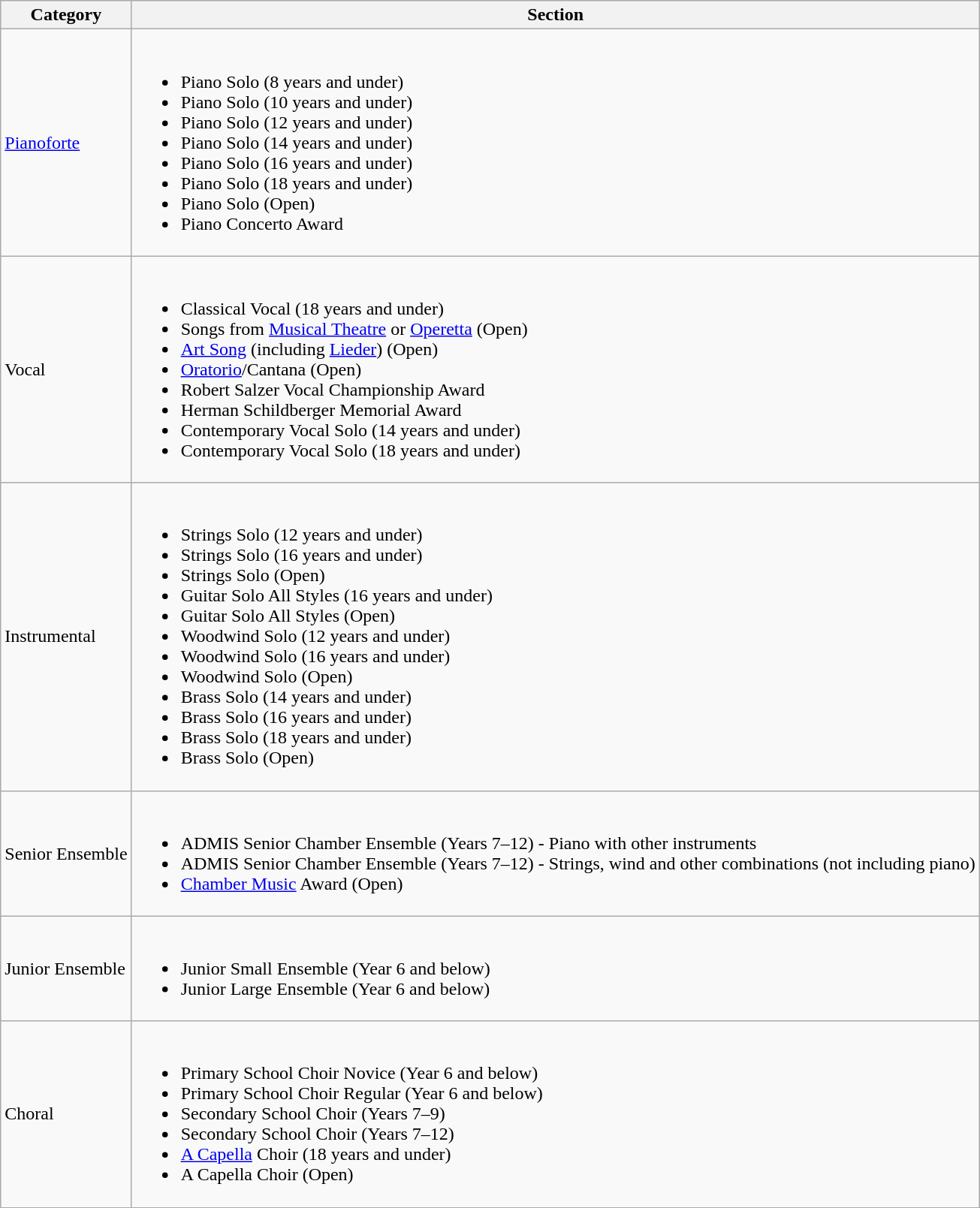<table class="wikitable">
<tr>
<th>Category</th>
<th>Section</th>
</tr>
<tr>
<td><a href='#'>Pianoforte</a></td>
<td><br><ul><li>Piano Solo (8 years and under)</li><li>Piano Solo (10 years and under)</li><li>Piano Solo (12 years and under)</li><li>Piano Solo (14 years and under)</li><li>Piano Solo (16 years and under)</li><li>Piano Solo (18 years and under)</li><li>Piano Solo (Open)</li><li>Piano Concerto Award</li></ul></td>
</tr>
<tr>
<td>Vocal</td>
<td><br><ul><li>Classical Vocal (18 years and under)</li><li>Songs from <a href='#'>Musical Theatre</a> or <a href='#'>Operetta</a> (Open)</li><li><a href='#'>Art Song</a> (including <a href='#'>Lieder</a>) (Open)</li><li><a href='#'>Oratorio</a>/Cantana (Open)</li><li>Robert Salzer Vocal Championship Award</li><li>Herman Schildberger Memorial Award</li><li>Contemporary Vocal Solo (14 years and under)</li><li>Contemporary Vocal Solo (18 years and under)</li></ul></td>
</tr>
<tr>
<td>Instrumental</td>
<td><br><ul><li>Strings Solo (12 years and under)</li><li>Strings Solo (16 years and under)</li><li>Strings Solo (Open)</li><li>Guitar Solo All Styles (16 years and under)</li><li>Guitar Solo All Styles (Open)</li><li>Woodwind Solo (12 years and under)</li><li>Woodwind Solo (16 years and under)</li><li>Woodwind Solo (Open)</li><li>Brass Solo (14 years and under)</li><li>Brass Solo (16 years and under)</li><li>Brass Solo (18 years and under)</li><li>Brass Solo (Open)</li></ul></td>
</tr>
<tr>
<td>Senior Ensemble</td>
<td><br><ul><li>ADMIS Senior Chamber Ensemble (Years 7–12) - Piano with other instruments</li><li>ADMIS Senior Chamber Ensemble (Years 7–12) - Strings, wind and other combinations (not including piano)</li><li><a href='#'>Chamber Music</a> Award (Open)</li></ul></td>
</tr>
<tr>
<td>Junior Ensemble</td>
<td><br><ul><li>Junior Small Ensemble (Year 6 and below)</li><li>Junior Large Ensemble (Year 6 and below)</li></ul></td>
</tr>
<tr>
<td>Choral</td>
<td><br><ul><li>Primary School Choir Novice (Year 6 and below)</li><li>Primary School Choir Regular (Year 6 and below)</li><li>Secondary School Choir (Years 7–9)</li><li>Secondary School Choir (Years 7–12)</li><li><a href='#'>A Capella</a> Choir (18 years and under)</li><li>A Capella Choir (Open)</li></ul></td>
</tr>
</table>
